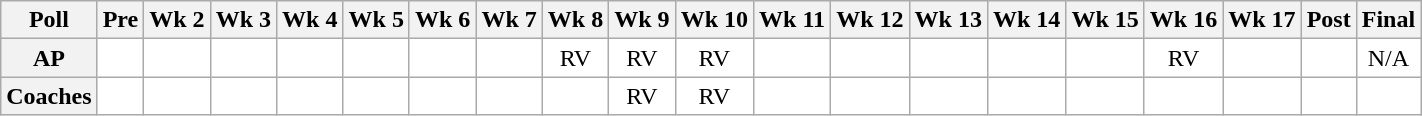<table class="wikitable" style="white-space:nowrap;text-align:center;">
<tr>
<th>Poll</th>
<th>Pre</th>
<th>Wk 2</th>
<th>Wk 3</th>
<th>Wk 4</th>
<th>Wk 5</th>
<th>Wk 6</th>
<th>Wk 7</th>
<th>Wk 8</th>
<th>Wk 9</th>
<th>Wk 10</th>
<th>Wk 11</th>
<th>Wk 12</th>
<th>Wk 13</th>
<th>Wk 14</th>
<th>Wk 15</th>
<th>Wk 16</th>
<th>Wk 17</th>
<th>Post</th>
<th>Final</th>
</tr>
<tr>
<th>AP</th>
<td style="background:#FFF;"></td>
<td style="background:#FFF;"></td>
<td style="background:#FFF;"></td>
<td style="background:#FFF;"></td>
<td style="background:#FFF;"></td>
<td style="background:#FFF;"></td>
<td style="background:#FFF;"></td>
<td style="background:#FFF;">RV</td>
<td style="background:#FFF;">RV</td>
<td style="background:#FFF;">RV</td>
<td style="background:#FFF;"></td>
<td style="background:#FFF;"></td>
<td style="background:#FFF;"></td>
<td style="background:#FFF;"></td>
<td style="background:#FFF;"></td>
<td style="background:#FFF;">RV</td>
<td style="background:#FFF;"></td>
<td style="background:#FFF;"></td>
<td style="background:#FFF;">N/A</td>
</tr>
<tr>
<th>Coaches</th>
<td style="background:#FFF;"></td>
<td style="background:#FFF;"></td>
<td style="background:#FFF;"></td>
<td style="background:#FFF;"></td>
<td style="background:#FFF;"></td>
<td style="background:#FFF;"></td>
<td style="background:#FFF;"></td>
<td style="background:#FFF;"></td>
<td style="background:#FFF;">RV</td>
<td style="background:#FFF;">RV</td>
<td style="background:#FFF;"></td>
<td style="background:#FFF;"></td>
<td style="background:#FFF;"></td>
<td style="background:#FFF;"></td>
<td style="background:#FFF;"></td>
<td style="background:#FFF;"></td>
<td style="background:#FFF;"></td>
<td style="background:#FFF;"></td>
<td style="background:#FFF;"></td>
</tr>
</table>
